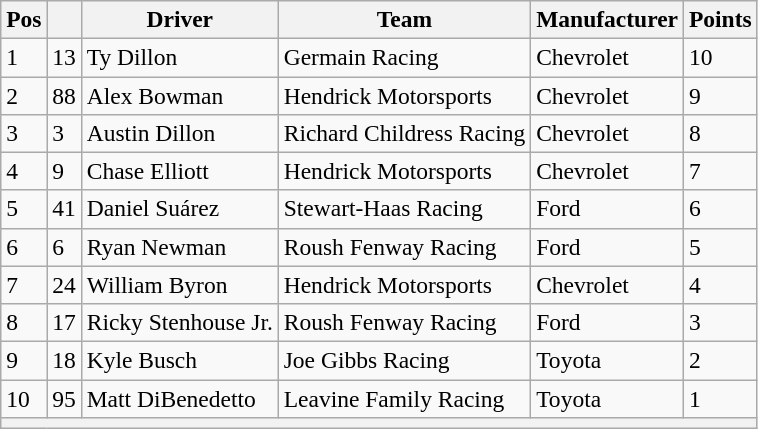<table class="wikitable" style="font-size:98%">
<tr>
<th>Pos</th>
<th></th>
<th>Driver</th>
<th>Team</th>
<th>Manufacturer</th>
<th>Points</th>
</tr>
<tr>
<td>1</td>
<td>13</td>
<td>Ty Dillon</td>
<td>Germain Racing</td>
<td>Chevrolet</td>
<td>10</td>
</tr>
<tr>
<td>2</td>
<td>88</td>
<td>Alex Bowman</td>
<td>Hendrick Motorsports</td>
<td>Chevrolet</td>
<td>9</td>
</tr>
<tr>
<td>3</td>
<td>3</td>
<td>Austin Dillon</td>
<td>Richard Childress Racing</td>
<td>Chevrolet</td>
<td>8</td>
</tr>
<tr>
<td>4</td>
<td>9</td>
<td>Chase Elliott</td>
<td>Hendrick Motorsports</td>
<td>Chevrolet</td>
<td>7</td>
</tr>
<tr>
<td>5</td>
<td>41</td>
<td>Daniel Suárez</td>
<td>Stewart-Haas Racing</td>
<td>Ford</td>
<td>6</td>
</tr>
<tr>
<td>6</td>
<td>6</td>
<td>Ryan Newman</td>
<td>Roush Fenway Racing</td>
<td>Ford</td>
<td>5</td>
</tr>
<tr>
<td>7</td>
<td>24</td>
<td>William Byron</td>
<td>Hendrick Motorsports</td>
<td>Chevrolet</td>
<td>4</td>
</tr>
<tr>
<td>8</td>
<td>17</td>
<td>Ricky Stenhouse Jr.</td>
<td>Roush Fenway Racing</td>
<td>Ford</td>
<td>3</td>
</tr>
<tr>
<td>9</td>
<td>18</td>
<td>Kyle Busch</td>
<td>Joe Gibbs Racing</td>
<td>Toyota</td>
<td>2</td>
</tr>
<tr>
<td>10</td>
<td>95</td>
<td>Matt DiBenedetto</td>
<td>Leavine Family Racing</td>
<td>Toyota</td>
<td>1</td>
</tr>
<tr>
<th colspan="6"></th>
</tr>
</table>
